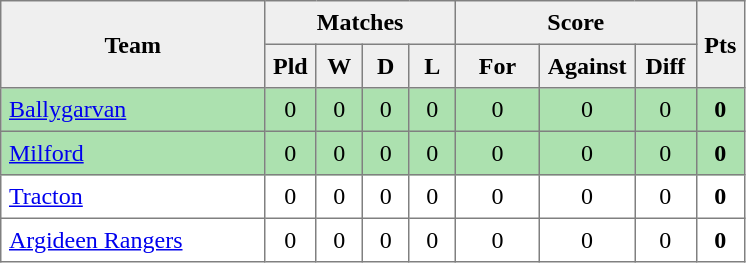<table style=border-collapse:collapse border=1 cellspacing=0 cellpadding=5>
<tr align=center bgcolor=#efefef>
<th rowspan=2 width=165>Team</th>
<th colspan=4>Matches</th>
<th colspan=3>Score</th>
<th rowspan=2width=20>Pts</th>
</tr>
<tr align=center bgcolor=#efefef>
<th width=20>Pld</th>
<th width=20>W</th>
<th width=20>D</th>
<th width=20>L</th>
<th width=45>For</th>
<th width=45>Against</th>
<th width=30>Diff</th>
</tr>
<tr align=center style="background:#ACE1AF;">
<td style="text-align:left;"><a href='#'>Ballygarvan</a></td>
<td>0</td>
<td>0</td>
<td>0</td>
<td>0</td>
<td>0</td>
<td>0</td>
<td>0</td>
<td><strong>0</strong></td>
</tr>
<tr align=center style="background:#ACE1AF;">
<td style="text-align:left;"><a href='#'>Milford</a></td>
<td>0</td>
<td>0</td>
<td>0</td>
<td>0</td>
<td>0</td>
<td>0</td>
<td>0</td>
<td><strong>0</strong></td>
</tr>
<tr align=center>
<td style="text-align:left;"><a href='#'>Tracton</a></td>
<td>0</td>
<td>0</td>
<td>0</td>
<td>0</td>
<td>0</td>
<td>0</td>
<td>0</td>
<td><strong>0</strong></td>
</tr>
<tr align=center>
<td style="text-align:left;"><a href='#'>Argideen Rangers</a></td>
<td>0</td>
<td>0</td>
<td>0</td>
<td>0</td>
<td>0</td>
<td>0</td>
<td>0</td>
<td><strong>0</strong></td>
</tr>
</table>
